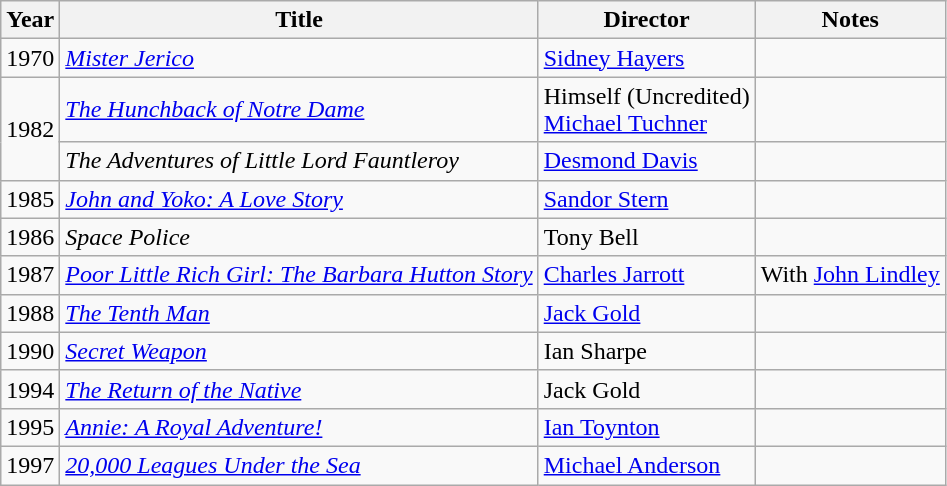<table class="wikitable">
<tr>
<th>Year</th>
<th>Title</th>
<th>Director</th>
<th>Notes</th>
</tr>
<tr>
<td>1970</td>
<td><em><a href='#'>Mister Jerico</a></em></td>
<td><a href='#'>Sidney Hayers</a></td>
<td></td>
</tr>
<tr>
<td rowspan=2>1982</td>
<td><em><a href='#'>The Hunchback of Notre Dame</a></em></td>
<td>Himself (Uncredited)<br><a href='#'>Michael Tuchner</a></td>
<td></td>
</tr>
<tr>
<td><em>The Adventures of Little Lord Fauntleroy</em></td>
<td><a href='#'>Desmond Davis</a></td>
<td></td>
</tr>
<tr>
<td>1985</td>
<td><em><a href='#'>John and Yoko: A Love Story</a></em></td>
<td><a href='#'>Sandor Stern</a></td>
<td></td>
</tr>
<tr>
<td>1986</td>
<td><em>Space Police</em></td>
<td>Tony Bell</td>
<td></td>
</tr>
<tr>
<td>1987</td>
<td><em><a href='#'>Poor Little Rich Girl: The Barbara Hutton Story</a></em></td>
<td><a href='#'>Charles Jarrott</a></td>
<td>With <a href='#'>John Lindley</a></td>
</tr>
<tr>
<td>1988</td>
<td><em><a href='#'>The Tenth Man</a></em></td>
<td><a href='#'>Jack Gold</a></td>
<td></td>
</tr>
<tr>
<td>1990</td>
<td><em><a href='#'>Secret Weapon</a></em></td>
<td>Ian Sharpe</td>
<td></td>
</tr>
<tr>
<td>1994</td>
<td><em><a href='#'>The Return of the Native</a></em></td>
<td>Jack Gold</td>
<td></td>
</tr>
<tr>
<td>1995</td>
<td><em><a href='#'>Annie: A Royal Adventure!</a></em></td>
<td><a href='#'>Ian Toynton</a></td>
<td></td>
</tr>
<tr>
<td>1997</td>
<td><em><a href='#'>20,000 Leagues Under the Sea</a></em></td>
<td><a href='#'>Michael Anderson</a></td>
<td></td>
</tr>
</table>
